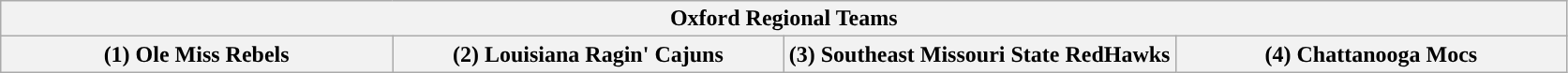<table class="wikitable">
<tr>
<th colspan=4>Oxford Regional Teams</th>
</tr>
<tr>
<th style="width: 25%; ">(1) Ole Miss Rebels</th>
<th style="width: 25%; ">(2) Louisiana Ragin' Cajuns</th>
<th style="width: 25%; ">(3) Southeast Missouri State RedHawks</th>
<th style="width: 25%; ">(4) Chattanooga Mocs</th>
</tr>
</table>
